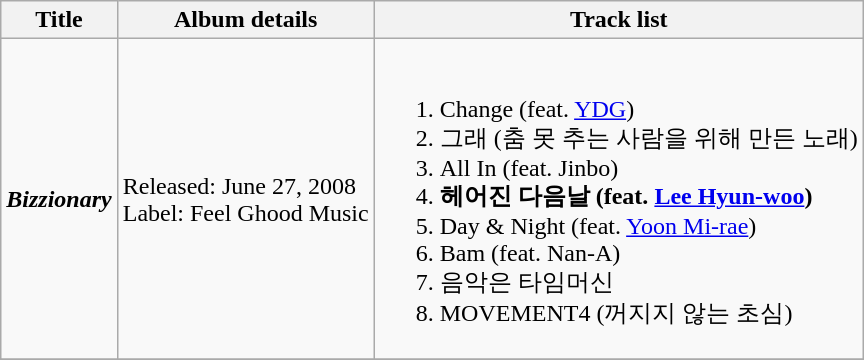<table class="wikitable">
<tr>
<th>Title</th>
<th>Album details</th>
<th>Track list</th>
</tr>
<tr>
<td><strong><em>Bizzionary</em></strong></td>
<td>Released: June 27, 2008<br>Label: Feel Ghood Music</td>
<td><br><ol><li>Change (feat. <a href='#'>YDG</a>)</li><li>그래 (춤 못 추는 사람을 위해 만든 노래)</li><li>All In (feat. Jinbo)</li><li><strong>헤어진 다음날 (feat. <a href='#'>Lee Hyun-woo</a>)</strong></li><li>Day & Night (feat. <a href='#'>Yoon Mi-rae</a>)</li><li>Bam (feat. Nan-A)</li><li>음악은 타임머신</li><li>MOVEMENT4 (꺼지지 않는 초심)</li></ol></td>
</tr>
<tr>
</tr>
</table>
